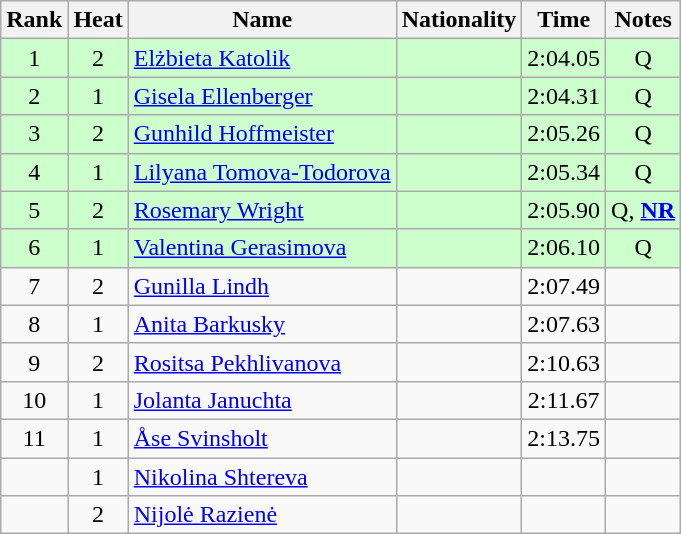<table class="wikitable sortable" style="text-align:center">
<tr>
<th>Rank</th>
<th>Heat</th>
<th>Name</th>
<th>Nationality</th>
<th>Time</th>
<th>Notes</th>
</tr>
<tr bgcolor=ccffcc>
<td>1</td>
<td>2</td>
<td align="left"><a href='#'>Elżbieta Katolik</a></td>
<td align=left></td>
<td>2:04.05</td>
<td>Q</td>
</tr>
<tr bgcolor=ccffcc>
<td>2</td>
<td>1</td>
<td align="left"><a href='#'>Gisela Ellenberger</a></td>
<td align=left></td>
<td>2:04.31</td>
<td>Q</td>
</tr>
<tr bgcolor=ccffcc>
<td>3</td>
<td>2</td>
<td align="left"><a href='#'>Gunhild Hoffmeister</a></td>
<td align=left></td>
<td>2:05.26</td>
<td>Q</td>
</tr>
<tr bgcolor=ccffcc>
<td>4</td>
<td>1</td>
<td align="left"><a href='#'>Lilyana Tomova-Todorova</a></td>
<td align=left></td>
<td>2:05.34</td>
<td>Q</td>
</tr>
<tr bgcolor=ccffcc>
<td>5</td>
<td>2</td>
<td align="left"><a href='#'>Rosemary Wright</a></td>
<td align=left></td>
<td>2:05.90</td>
<td>Q, <strong><a href='#'>NR</a></strong></td>
</tr>
<tr bgcolor=ccffcc>
<td>6</td>
<td>1</td>
<td align="left"><a href='#'>Valentina Gerasimova</a></td>
<td align=left></td>
<td>2:06.10</td>
<td>Q</td>
</tr>
<tr>
<td>7</td>
<td>2</td>
<td align="left"><a href='#'>Gunilla Lindh</a></td>
<td align=left></td>
<td>2:07.49</td>
<td></td>
</tr>
<tr>
<td>8</td>
<td>1</td>
<td align="left"><a href='#'>Anita Barkusky</a></td>
<td align=left></td>
<td>2:07.63</td>
<td></td>
</tr>
<tr>
<td>9</td>
<td>2</td>
<td align="left"><a href='#'>Rositsa Pekhlivanova</a></td>
<td align=left></td>
<td>2:10.63</td>
<td></td>
</tr>
<tr>
<td>10</td>
<td>1</td>
<td align="left"><a href='#'>Jolanta Januchta</a></td>
<td align=left></td>
<td>2:11.67</td>
<td></td>
</tr>
<tr>
<td>11</td>
<td>1</td>
<td align="left"><a href='#'>Åse Svinsholt</a></td>
<td align=left></td>
<td>2:13.75</td>
<td></td>
</tr>
<tr>
<td></td>
<td>1</td>
<td align="left"><a href='#'>Nikolina Shtereva</a></td>
<td align=left></td>
<td></td>
<td></td>
</tr>
<tr>
<td></td>
<td>2</td>
<td align="left"><a href='#'>Nijolė Razienė</a></td>
<td align=left></td>
<td></td>
<td></td>
</tr>
</table>
